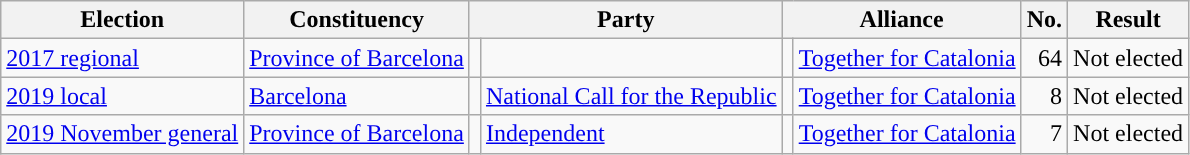<table class="wikitable" style="text-align:left;">
<tr>
<th scope=col>Election</th>
<th scope=col>Constituency</th>
<th scope=col colspan="2">Party</th>
<th scope=col colspan="2">Alliance</th>
<th scope=col>No.</th>
<th scope=col>Result</th>
</tr>
<tr>
<td><a href='#'>2017 regional</a></td>
<td><a href='#'>Province of Barcelona</a></td>
<td></td>
<td></td>
<td style="background:"></td>
<td><a href='#'>Together for Catalonia</a></td>
<td align=right>64</td>
<td>Not elected</td>
</tr>
<tr>
<td><a href='#'>2019 local</a></td>
<td><a href='#'>Barcelona</a></td>
<td style="background:"></td>
<td><a href='#'>National Call for the Republic</a></td>
<td style="background:"></td>
<td><a href='#'>Together for Catalonia</a></td>
<td align=right>8</td>
<td>Not elected</td>
</tr>
<tr>
<td><a href='#'>2019 November general</a></td>
<td><a href='#'>Province of Barcelona</a></td>
<td style="background:"></td>
<td><a href='#'>Independent</a></td>
<td style="background:"></td>
<td><a href='#'>Together for Catalonia</a></td>
<td align=right>7</td>
<td>Not elected</td>
</tr>
</table>
